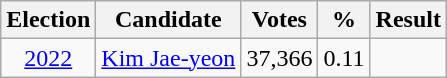<table class="wikitable" style="text-align:center">
<tr>
<th>Election</th>
<th>Candidate</th>
<th>Votes</th>
<th>%</th>
<th>Result</th>
</tr>
<tr>
<td><a href='#'>2022</a></td>
<td><a href='#'>Kim Jae-yeon</a></td>
<td>37,366</td>
<td>0.11</td>
<td></td>
</tr>
</table>
